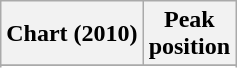<table class="wikitable plainrowheaders">
<tr>
<th scope="col">Chart (2010)</th>
<th scope="col">Peak<br>position</th>
</tr>
<tr>
</tr>
<tr>
</tr>
</table>
